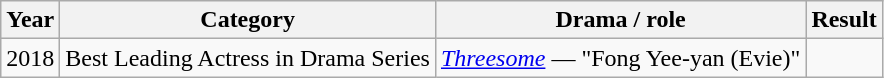<table class="wikitable sortable">
<tr>
<th>Year</th>
<th>Category</th>
<th>Drama / role</th>
<th>Result</th>
</tr>
<tr>
<td>2018</td>
<td>Best Leading Actress in Drama Series</td>
<td><em><a href='#'>Threesome</a></em> — "Fong Yee-yan (Evie)"</td>
<td></td>
</tr>
</table>
